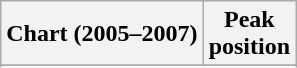<table class="wikitable sortable plainrowheaders">
<tr>
<th scope="col">Chart (2005–2007)</th>
<th scope="col">Peak<br>position</th>
</tr>
<tr>
</tr>
<tr>
</tr>
<tr>
</tr>
<tr>
</tr>
</table>
